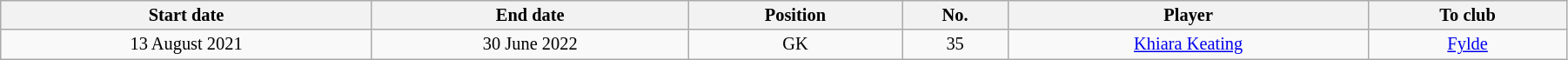<table class="wikitable sortable" style="width:95%; text-align:center; font-size:85%; text-align:centre;">
<tr>
<th>Start date</th>
<th>End date</th>
<th>Position</th>
<th>No.</th>
<th>Player</th>
<th>To club</th>
</tr>
<tr>
<td>13 August 2021</td>
<td>30 June 2022</td>
<td>GK</td>
<td>35</td>
<td> <a href='#'>Khiara Keating</a></td>
<td> <a href='#'>Fylde</a></td>
</tr>
</table>
